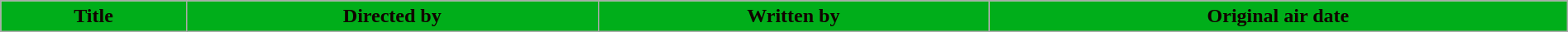<table class="wikitable plainrowheaders" style="margin: auto; width: 100%">
<tr>
<th ! style="background:#00AE1A; color:#100; text-align:center;">Title</th>
<th ! style="background:#00AE1A; color:#100; text-align:center;">Directed by</th>
<th ! style="background:#00AE1A; color:#100; text-align:center;">Written by</th>
<th ! style="background:#00AE1A; color:#100; text-align:center;">Original air date<br>










</th>
</tr>
</table>
